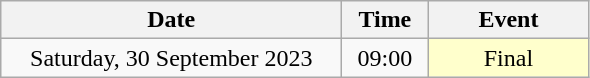<table class = "wikitable" style="text-align:center;">
<tr>
<th width=220>Date</th>
<th width=50>Time</th>
<th width=100>Event</th>
</tr>
<tr>
<td>Saturday, 30 September 2023</td>
<td>09:00</td>
<td bgcolor=ffffcc>Final</td>
</tr>
</table>
